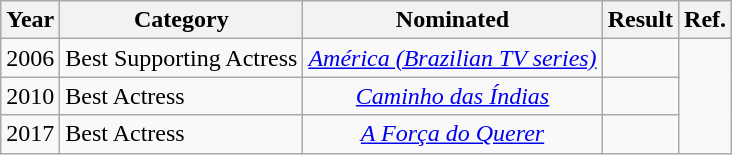<table class="wikitable">
<tr>
<th>Year</th>
<th>Category</th>
<th>Nominated</th>
<th>Result</th>
<th>Ref.</th>
</tr>
<tr>
<td>2006</td>
<td>Best Supporting Actress</td>
<td style="text-align: center;"><em><a href='#'>América (Brazilian TV series)</a></em></td>
<td></td>
</tr>
<tr>
<td>2010</td>
<td>Best Actress</td>
<td style="text-align: center;"><em><a href='#'>Caminho das Índias</a></em></td>
<td></td>
</tr>
<tr>
<td>2017</td>
<td>Best Actress</td>
<td style="text-align: center;"><em><a href='#'>A Força do Querer</a></em></td>
<td></td>
</tr>
</table>
